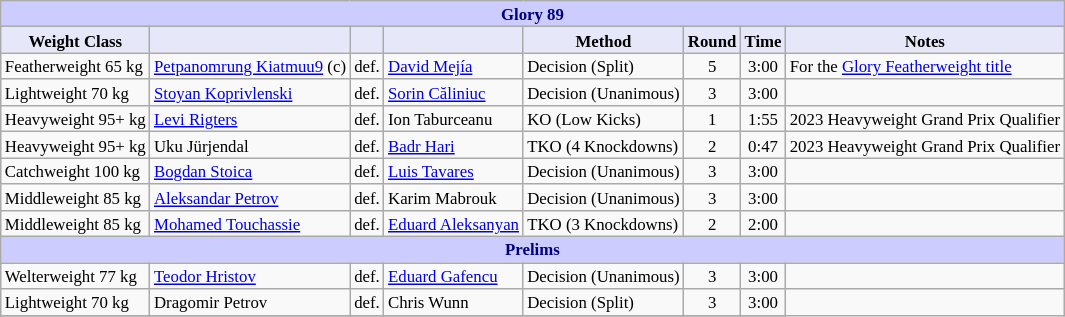<table class="wikitable" style="font-size: 70%;">
<tr>
<th colspan="8" style="background-color: #ccf; color: #000080; text-align: center;"><strong>Glory 89</strong></th>
</tr>
<tr>
<th colspan="1" style="background-color: #E6E8FA; color: #000000; text-align: center;">Weight Class</th>
<th colspan="1" style="background-color: #E6E8FA; color: #000000; text-align: center;"></th>
<th colspan="1" style="background-color: #E6E8FA; color: #000000; text-align: center;"></th>
<th colspan="1" style="background-color: #E6E8FA; color: #000000; text-align: center;"></th>
<th colspan="1" style="background-color: #E6E8FA; color: #000000; text-align: center;">Method</th>
<th colspan="1" style="background-color: #E6E8FA; color: #000000; text-align: center;">Round</th>
<th colspan="1" style="background-color: #E6E8FA; color: #000000; text-align: center;">Time</th>
<th colspan="1" style="background-color: #E6E8FA; color: #000000; text-align: center;">Notes</th>
</tr>
<tr>
<td>Featherweight 65 kg</td>
<td> <a href='#'>Petpanomrung Kiatmuu9</a> (c)</td>
<td align=center>def.</td>
<td> <a href='#'>David Mejía</a></td>
<td>Decision (Split)</td>
<td align=center>5</td>
<td align=center>3:00</td>
<td>For the <a href='#'>Glory Featherweight title</a></td>
</tr>
<tr>
<td>Lightweight 70 kg</td>
<td> <a href='#'>Stoyan Koprivlenski</a></td>
<td align=center>def.</td>
<td> <a href='#'>Sorin Căliniuc</a></td>
<td>Decision (Unanimous)</td>
<td align=center>3</td>
<td align=center>3:00</td>
<td></td>
</tr>
<tr>
<td>Heavyweight 95+ kg</td>
<td> <a href='#'>Levi Rigters</a></td>
<td align=center>def.</td>
<td> Ion Taburceanu</td>
<td>KO (Low Kicks)</td>
<td align=center>1</td>
<td align=center>1:55</td>
<td>2023 Heavyweight Grand Prix Qualifier</td>
</tr>
<tr>
<td>Heavyweight 95+ kg</td>
<td> Uku Jürjendal</td>
<td align=center>def.</td>
<td> <a href='#'>Badr Hari</a></td>
<td>TKO (4 Knockdowns)</td>
<td align=center>2</td>
<td align=center>0:47</td>
<td>2023 Heavyweight Grand Prix Qualifier</td>
</tr>
<tr>
<td>Catchweight 100 kg</td>
<td> <a href='#'>Bogdan Stoica</a></td>
<td align=center>def.</td>
<td> <a href='#'>Luis Tavares</a></td>
<td>Decision (Unanimous)</td>
<td align=center>3</td>
<td align=center>3:00</td>
<td></td>
</tr>
<tr>
<td>Middleweight 85 kg</td>
<td> <a href='#'>Aleksandar Petrov</a></td>
<td align=center>def.</td>
<td> Karim Mabrouk</td>
<td>Decision (Unanimous)</td>
<td align=center>3</td>
<td align=center>3:00</td>
<td></td>
</tr>
<tr>
<td>Middleweight 85 kg</td>
<td> <a href='#'>Mohamed Touchassie</a></td>
<td align=center>def.</td>
<td> <a href='#'>Eduard Aleksanyan</a></td>
<td>TKO (3 Knockdowns)</td>
<td align=center>2</td>
<td align=center>2:00</td>
<td></td>
</tr>
<tr>
<th colspan="8" style="background-color: #ccf; color: #000080; text-align: center;"><strong>Prelims</strong></th>
</tr>
<tr>
<td>Welterweight 77 kg</td>
<td> <a href='#'>Teodor Hristov</a></td>
<td align=center>def.</td>
<td> <a href='#'>Eduard Gafencu</a></td>
<td>Decision (Unanimous)</td>
<td align=center>3</td>
<td align=center>3:00</td>
<td></td>
</tr>
<tr>
<td>Lightweight 70 kg</td>
<td> Dragomir Petrov</td>
<td align=center>def.</td>
<td> Chris Wunn</td>
<td>Decision (Split)</td>
<td align=center>3</td>
<td align=center>3:00</td>
</tr>
<tr>
</tr>
</table>
